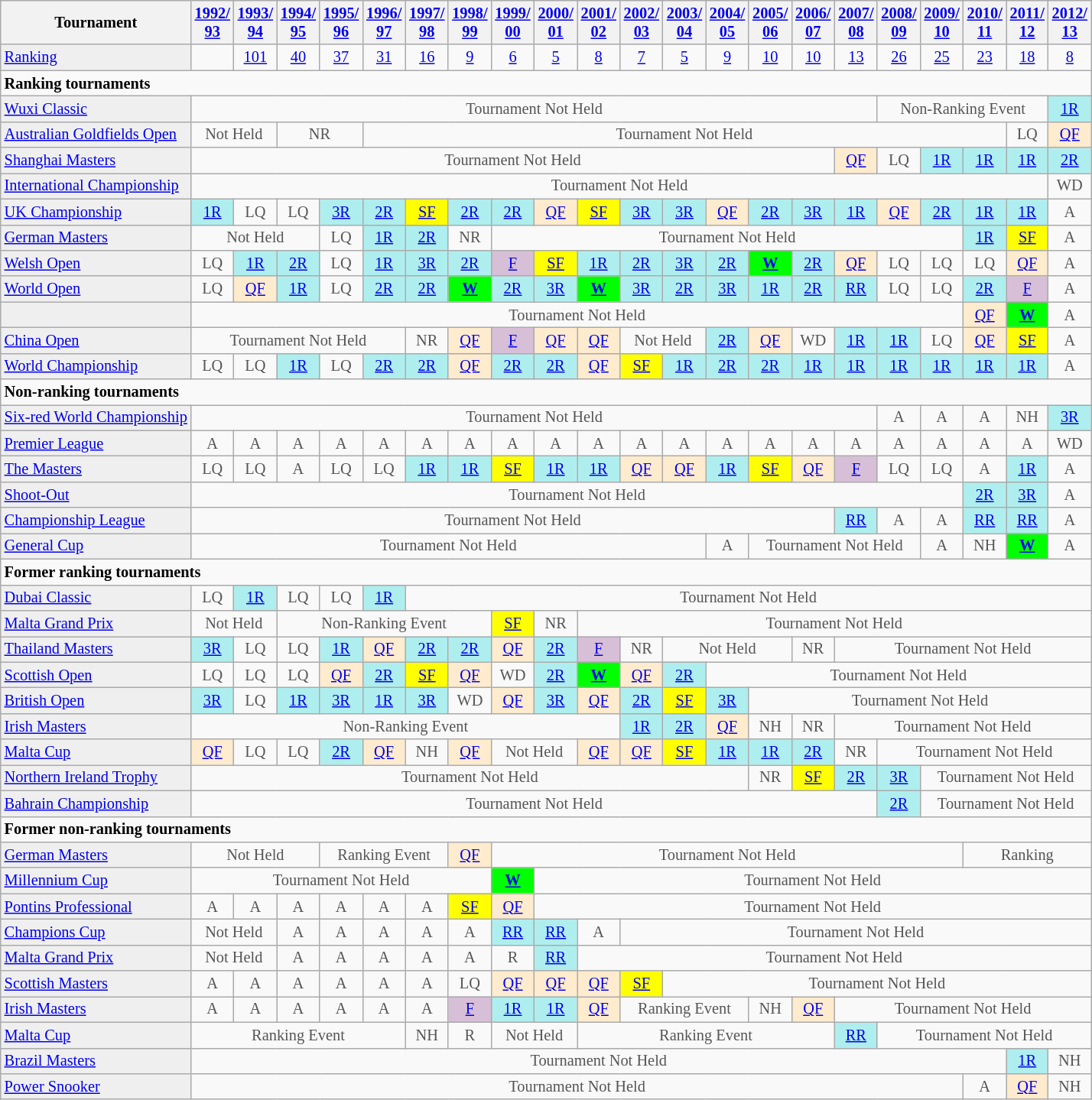<table class="wikitable" style="font-size:85%;">
<tr>
<th>Tournament</th>
<th><a href='#'>1992/<br>93</a></th>
<th><a href='#'>1993/<br>94</a></th>
<th><a href='#'>1994/<br>95</a></th>
<th><a href='#'>1995/<br>96</a></th>
<th><a href='#'>1996/<br>97</a></th>
<th><a href='#'>1997/<br>98</a></th>
<th><a href='#'>1998/<br>99</a></th>
<th><a href='#'>1999/<br>00</a></th>
<th><a href='#'>2000/<br>01</a></th>
<th><a href='#'>2001/<br>02</a></th>
<th><a href='#'>2002/<br>03</a></th>
<th><a href='#'>2003/<br>04</a></th>
<th><a href='#'>2004/<br>05</a></th>
<th><a href='#'>2005/<br>06</a></th>
<th><a href='#'>2006/<br>07</a></th>
<th><a href='#'>2007/<br>08</a></th>
<th><a href='#'>2008/<br>09</a></th>
<th><a href='#'>2009/<br>10</a></th>
<th><a href='#'>2010/<br>11</a></th>
<th><a href='#'>2011/<br>12</a></th>
<th><a href='#'>2012/<br>13</a></th>
</tr>
<tr>
<td style="background:#EFEFEF;"><a href='#'>Ranking</a></td>
<td style="text-align:center;"></td>
<td style="text-align:center;"><a href='#'>101</a></td>
<td style="text-align:center;"><a href='#'>40</a></td>
<td style="text-align:center;"><a href='#'>37</a></td>
<td style="text-align:center;"><a href='#'>31</a></td>
<td style="text-align:center;"><a href='#'>16</a></td>
<td style="text-align:center;"><a href='#'>9</a></td>
<td style="text-align:center;"><a href='#'>6</a></td>
<td style="text-align:center;"><a href='#'>5</a></td>
<td style="text-align:center;"><a href='#'>8</a></td>
<td style="text-align:center;"><a href='#'>7</a></td>
<td style="text-align:center;"><a href='#'>5</a></td>
<td style="text-align:center;"><a href='#'>9</a></td>
<td style="text-align:center;"><a href='#'>10</a></td>
<td style="text-align:center;"><a href='#'>10</a></td>
<td style="text-align:center;"><a href='#'>13</a></td>
<td style="text-align:center;"><a href='#'>26</a></td>
<td style="text-align:center;"><a href='#'>25</a></td>
<td style="text-align:center;"><a href='#'>23</a></td>
<td style="text-align:center;"><a href='#'>18</a></td>
<td style="text-align:center;"><a href='#'>8</a></td>
</tr>
<tr>
<td colspan="30"><strong>Ranking tournaments</strong></td>
</tr>
<tr>
<td style="background:#EFEFEF;"><a href='#'>Wuxi Classic</a></td>
<td colspan="16" style="text-align:center; color:#555555;">Tournament Not Held</td>
<td colspan="4" style="text-align:center; color:#555555;">Non-Ranking Event</td>
<td style="text-align:center; background:#afeeee;"><a href='#'>1R</a></td>
</tr>
<tr>
<td style="background:#EFEFEF;"><a href='#'>Australian Goldfields Open</a></td>
<td colspan="2" style="text-align:center; color:#555555;">Not Held</td>
<td colspan="2" style="text-align:center; color:#555555;">NR</td>
<td colspan="15" style="text-align:center; color:#555555;">Tournament Not Held</td>
<td style="text-align:center; color:#555555;">LQ</td>
<td style="text-align:center; background:#ffebcd;"><a href='#'>QF</a></td>
</tr>
<tr>
<td style="background:#EFEFEF;"><a href='#'>Shanghai Masters</a></td>
<td colspan="15" style="text-align:center; color:#555555;">Tournament Not Held</td>
<td style="text-align:center; background:#ffebcd;"><a href='#'>QF</a></td>
<td style="text-align:center; color:#555555;">LQ</td>
<td style="text-align:center; background:#afeeee;"><a href='#'>1R</a></td>
<td style="text-align:center; background:#afeeee;"><a href='#'>1R</a></td>
<td style="text-align:center; background:#afeeee;"><a href='#'>1R</a></td>
<td style="text-align:center; background:#afeeee;"><a href='#'>2R</a></td>
</tr>
<tr>
<td style="background:#EFEFEF;"><a href='#'>International Championship</a></td>
<td colspan="20" style="text-align:center; color:#555555;">Tournament Not Held</td>
<td style="text-align:center; color:#555555;">WD</td>
</tr>
<tr>
<td style="background:#EFEFEF;"><a href='#'>UK Championship</a></td>
<td style="text-align:center; background:#afeeee;"><a href='#'>1R</a></td>
<td style="text-align:center; color:#555555;">LQ</td>
<td style="text-align:center; color:#555555;">LQ</td>
<td style="text-align:center; background:#afeeee;"><a href='#'>3R</a></td>
<td style="text-align:center; background:#afeeee;"><a href='#'>2R</a></td>
<td style="text-align:center; background:yellow;"><a href='#'>SF</a></td>
<td style="text-align:center; background:#afeeee;"><a href='#'>2R</a></td>
<td style="text-align:center; background:#afeeee;"><a href='#'>2R</a></td>
<td style="text-align:center; background:#ffebcd;"><a href='#'>QF</a></td>
<td style="text-align:center; background:yellow;"><a href='#'>SF</a></td>
<td style="text-align:center; background:#afeeee;"><a href='#'>3R</a></td>
<td style="text-align:center; background:#afeeee;"><a href='#'>3R</a></td>
<td style="text-align:center; background:#ffebcd;"><a href='#'>QF</a></td>
<td style="text-align:center; background:#afeeee;"><a href='#'>2R</a></td>
<td style="text-align:center; background:#afeeee;"><a href='#'>3R</a></td>
<td style="text-align:center; background:#afeeee;"><a href='#'>1R</a></td>
<td style="text-align:center; background:#ffebcd;"><a href='#'>QF</a></td>
<td style="text-align:center; background:#afeeee;"><a href='#'>2R</a></td>
<td style="text-align:center; background:#afeeee;"><a href='#'>1R</a></td>
<td style="text-align:center; background:#afeeee;"><a href='#'>1R</a></td>
<td style="text-align:center; color:#555555;">A</td>
</tr>
<tr>
<td style="background:#EFEFEF;"><a href='#'>German Masters</a></td>
<td colspan="3" style="text-align:center; color:#555555;">Not Held</td>
<td style="text-align:center; color:#555555;">LQ</td>
<td style="text-align:center; background:#afeeee;"><a href='#'>1R</a></td>
<td style="text-align:center; background:#afeeee;"><a href='#'>2R</a></td>
<td style="text-align:center; color:#555555;">NR</td>
<td colspan="11" style="text-align:center; color:#555555;">Tournament Not Held</td>
<td style="text-align:center; background:#afeeee;"><a href='#'>1R</a></td>
<td style="text-align:center; background:yellow;"><a href='#'>SF</a></td>
<td style="text-align:center; color:#555555;">A</td>
</tr>
<tr>
<td style="background:#EFEFEF;"><a href='#'>Welsh Open</a></td>
<td style="text-align:center; color:#555555;">LQ</td>
<td style="text-align:center; background:#afeeee;"><a href='#'>1R</a></td>
<td style="text-align:center; background:#afeeee;"><a href='#'>2R</a></td>
<td style="text-align:center; color:#555555;">LQ</td>
<td style="text-align:center; background:#afeeee;"><a href='#'>1R</a></td>
<td style="text-align:center; background:#afeeee;"><a href='#'>3R</a></td>
<td style="text-align:center; background:#afeeee;"><a href='#'>2R</a></td>
<td style="text-align:center; background:thistle;"><a href='#'>F</a></td>
<td style="text-align:center; background:yellow;"><a href='#'>SF</a></td>
<td style="text-align:center; background:#afeeee;"><a href='#'>1R</a></td>
<td style="text-align:center; background:#afeeee;"><a href='#'>2R</a></td>
<td style="text-align:center; background:#afeeee;"><a href='#'>3R</a></td>
<td style="text-align:center; background:#afeeee;"><a href='#'>2R</a></td>
<td style="text-align:center; background:#0f0;"><a href='#'><strong>W</strong></a></td>
<td style="text-align:center; background:#afeeee;"><a href='#'>2R</a></td>
<td style="text-align:center; background:#ffebcd;"><a href='#'>QF</a></td>
<td style="text-align:center; color:#555555;">LQ</td>
<td style="text-align:center; color:#555555;">LQ</td>
<td style="text-align:center; color:#555555;">LQ</td>
<td style="text-align:center; background:#ffebcd;"><a href='#'>QF</a></td>
<td style="text-align:center; color:#555555;">A</td>
</tr>
<tr>
<td style="background:#EFEFEF;"><a href='#'>World Open</a></td>
<td style="text-align:center; color:#555555;">LQ</td>
<td style="text-align:center; background:#ffebcd;"><a href='#'>QF</a></td>
<td style="text-align:center; background:#afeeee;"><a href='#'>1R</a></td>
<td style="text-align:center; color:#555555;">LQ</td>
<td style="text-align:center; background:#afeeee;"><a href='#'>2R</a></td>
<td style="text-align:center; background:#afeeee;"><a href='#'>2R</a></td>
<td style="text-align:center; background:#0f0;"><a href='#'><strong>W</strong></a></td>
<td style="text-align:center; background:#afeeee;"><a href='#'>2R</a></td>
<td style="text-align:center; background:#afeeee;"><a href='#'>3R</a></td>
<td style="text-align:center; background:#0f0;"><a href='#'><strong>W</strong></a></td>
<td style="text-align:center; background:#afeeee;"><a href='#'>3R</a></td>
<td style="text-align:center; background:#afeeee;"><a href='#'>2R</a></td>
<td style="text-align:center; background:#afeeee;"><a href='#'>3R</a></td>
<td style="text-align:center; background:#afeeee;"><a href='#'>1R</a></td>
<td style="text-align:center; background:#afeeee;"><a href='#'>2R</a></td>
<td style="text-align:center; background:#afeeee;"><a href='#'>RR</a></td>
<td style="text-align:center; color:#555555;">LQ</td>
<td style="text-align:center; color:#555555;">LQ</td>
<td style="text-align:center; background:#afeeee;"><a href='#'>2R</a></td>
<td style="text-align:center; background:thistle;"><a href='#'>F</a></td>
<td style="text-align:center; color:#555555;">A</td>
</tr>
<tr>
<td style="background:#EFEFEF;"></td>
<td colspan="18" style="text-align:center; color:#555555;">Tournament Not Held</td>
<td style="text-align:center; background:#ffebcd;"><a href='#'>QF</a></td>
<td style="text-align:center; background:#0f0;"><a href='#'><strong>W</strong></a></td>
<td style="text-align:center; color:#555555;">A</td>
</tr>
<tr>
<td style="background:#EFEFEF;"><a href='#'>China Open</a></td>
<td colspan="5" style="text-align:center; color:#555555;">Tournament Not Held</td>
<td style="text-align:center; color:#555555;">NR</td>
<td style="text-align:center; background:#ffebcd;"><a href='#'>QF</a></td>
<td style="text-align:center; background:thistle;"><a href='#'>F</a></td>
<td style="text-align:center; background:#ffebcd;"><a href='#'>QF</a></td>
<td style="text-align:center; background:#ffebcd;"><a href='#'>QF</a></td>
<td colspan="2" style="text-align:center; color:#555555;">Not Held</td>
<td style="text-align:center; background:#afeeee;"><a href='#'>2R</a></td>
<td style="text-align:center; background:#ffebcd;"><a href='#'>QF</a></td>
<td style="text-align:center; color:#555555;">WD</td>
<td style="text-align:center; background:#afeeee;"><a href='#'>1R</a></td>
<td style="text-align:center; background:#afeeee;"><a href='#'>1R</a></td>
<td style="text-align:center; color:#555555;">LQ</td>
<td style="text-align:center; background:#ffebcd;"><a href='#'>QF</a></td>
<td style="text-align:center; background:yellow;"><a href='#'>SF</a></td>
<td style="text-align:center; color:#555555;">A</td>
</tr>
<tr>
<td style="background:#EFEFEF;"><a href='#'>World Championship</a></td>
<td style="text-align:center; color:#555555;">LQ</td>
<td style="text-align:center; color:#555555;">LQ</td>
<td style="text-align:center; background:#afeeee;"><a href='#'>1R</a></td>
<td style="text-align:center; color:#555555;">LQ</td>
<td style="text-align:center; background:#afeeee;"><a href='#'>2R</a></td>
<td style="text-align:center; background:#afeeee;"><a href='#'>2R</a></td>
<td style="text-align:center; background:#ffebcd;"><a href='#'>QF</a></td>
<td style="text-align:center; background:#afeeee;"><a href='#'>2R</a></td>
<td style="text-align:center; background:#afeeee;"><a href='#'>2R</a></td>
<td style="text-align:center; background:#ffebcd;"><a href='#'>QF</a></td>
<td style="text-align:center; background:yellow;"><a href='#'>SF</a></td>
<td style="text-align:center; background:#afeeee;"><a href='#'>1R</a></td>
<td style="text-align:center; background:#afeeee;"><a href='#'>2R</a></td>
<td style="text-align:center; background:#afeeee;"><a href='#'>2R</a></td>
<td style="text-align:center; background:#afeeee;"><a href='#'>1R</a></td>
<td style="text-align:center; background:#afeeee;"><a href='#'>1R</a></td>
<td style="text-align:center; background:#afeeee;"><a href='#'>1R</a></td>
<td style="text-align:center; background:#afeeee;"><a href='#'>1R</a></td>
<td style="text-align:center; background:#afeeee;"><a href='#'>1R</a></td>
<td style="text-align:center; background:#afeeee;"><a href='#'>1R</a></td>
<td style="text-align:center; color:#555555;">A</td>
</tr>
<tr>
<td colspan="30"><strong>Non-ranking tournaments</strong></td>
</tr>
<tr>
<td style="background:#EFEFEF;"><a href='#'>Six-red World Championship</a></td>
<td colspan="16" style="text-align:center; color:#555555;">Tournament Not Held</td>
<td style="text-align:center; color:#555555;">A</td>
<td style="text-align:center; color:#555555;">A</td>
<td style="text-align:center; color:#555555;">A</td>
<td style="text-align:center; color:#555555;">NH</td>
<td align="center" style="background:#afeeee;"><a href='#'>3R</a></td>
</tr>
<tr>
<td style="background:#EFEFEF;"><a href='#'>Premier League</a></td>
<td style="text-align:center; color:#555555;">A</td>
<td style="text-align:center; color:#555555;">A</td>
<td style="text-align:center; color:#555555;">A</td>
<td style="text-align:center; color:#555555;">A</td>
<td style="text-align:center; color:#555555;">A</td>
<td style="text-align:center; color:#555555;">A</td>
<td style="text-align:center; color:#555555;">A</td>
<td style="text-align:center; color:#555555;">A</td>
<td style="text-align:center; color:#555555;">A</td>
<td style="text-align:center; color:#555555;">A</td>
<td style="text-align:center; color:#555555;">A</td>
<td style="text-align:center; color:#555555;">A</td>
<td style="text-align:center; color:#555555;">A</td>
<td style="text-align:center; color:#555555;">A</td>
<td style="text-align:center; color:#555555;">A</td>
<td style="text-align:center; color:#555555;">A</td>
<td style="text-align:center; color:#555555;">A</td>
<td style="text-align:center; color:#555555;">A</td>
<td style="text-align:center; color:#555555;">A</td>
<td style="text-align:center; color:#555555;">A</td>
<td style="text-align:center; color:#555555;">WD</td>
</tr>
<tr>
<td style="background:#EFEFEF;"><a href='#'>The Masters</a></td>
<td style="text-align:center; color:#555555;">LQ</td>
<td style="text-align:center; color:#555555;">LQ</td>
<td style="text-align:center; color:#555555;">A</td>
<td style="text-align:center; color:#555555;">LQ</td>
<td style="text-align:center; color:#555555;">LQ</td>
<td style="text-align:center; background:#afeeee;"><a href='#'>1R</a></td>
<td style="text-align:center; background:#afeeee;"><a href='#'>1R</a></td>
<td style="text-align:center; background:yellow;"><a href='#'>SF</a></td>
<td style="text-align:center; background:#afeeee;"><a href='#'>1R</a></td>
<td style="text-align:center; background:#afeeee;"><a href='#'>1R</a></td>
<td style="text-align:center; background:#ffebcd;"><a href='#'>QF</a></td>
<td style="text-align:center; background:#ffebcd;"><a href='#'>QF</a></td>
<td style="text-align:center; background:#afeeee;"><a href='#'>1R</a></td>
<td style="text-align:center; background:yellow;"><a href='#'>SF</a></td>
<td style="text-align:center; background:#ffebcd;"><a href='#'>QF</a></td>
<td style="text-align:center; background:thistle;"><a href='#'>F</a></td>
<td style="text-align:center; color:#555555;">LQ</td>
<td style="text-align:center; color:#555555;">LQ</td>
<td style="text-align:center; color:#555555;">A</td>
<td style="text-align:center; background:#afeeee;"><a href='#'>1R</a></td>
<td style="text-align:center; color:#555555;">A</td>
</tr>
<tr>
<td style="background:#EFEFEF;"><a href='#'>Shoot-Out</a></td>
<td colspan="18" style="text-align:center; color:#555555;">Tournament Not Held</td>
<td align="center" style="background:#afeeee;"><a href='#'>2R</a></td>
<td align="center" style="background:#afeeee;"><a href='#'>3R</a></td>
<td style="text-align:center; color:#555555;">A</td>
</tr>
<tr>
<td style="background:#EFEFEF;"><a href='#'>Championship League</a></td>
<td colspan="15" style="text-align:center; color:#555555;">Tournament Not Held</td>
<td style="text-align:center; background:#afeeee;"><a href='#'>RR</a></td>
<td style="text-align:center; color:#555555;">A</td>
<td style="text-align:center; color:#555555;">A</td>
<td style="text-align:center; background:#afeeee;"><a href='#'>RR</a></td>
<td style="text-align:center; background:#afeeee;"><a href='#'>RR</a></td>
<td style="text-align:center; color:#555555;">A</td>
</tr>
<tr>
<td style="background:#EFEFEF;"><a href='#'>General Cup</a></td>
<td colspan="12" style="text-align:center; color:#555555;">Tournament Not Held</td>
<td style="text-align:center; color:#555555;">A</td>
<td colspan="4" style="text-align:center; color:#555555;">Tournament Not Held</td>
<td style="text-align:center; color:#555555;">A</td>
<td style="text-align:center; color:#555555;">NH</td>
<td style="text-align:center; background:#0f0;"><a href='#'><strong>W</strong></a></td>
<td style="text-align:center; color:#555555;">A</td>
</tr>
<tr>
<td colspan="30"><strong>Former ranking tournaments</strong></td>
</tr>
<tr>
<td style="background:#EFEFEF;"><a href='#'>Dubai Classic</a></td>
<td style="text-align:center; color:#555555;">LQ</td>
<td style="text-align:center; background:#afeeee;"><a href='#'>1R</a></td>
<td style="text-align:center; color:#555555;">LQ</td>
<td style="text-align:center; color:#555555;">LQ</td>
<td style="text-align:center; background:#afeeee;"><a href='#'>1R</a></td>
<td colspan="30" style="text-align:center; color:#555555;">Tournament Not Held</td>
</tr>
<tr>
<td style="background:#EFEFEF;"><a href='#'>Malta Grand Prix</a></td>
<td colspan="2" style="text-align:center; color:#555555;">Not Held</td>
<td colspan="5" style="text-align:center; color:#555555;">Non-Ranking Event</td>
<td style="text-align:center; background:yellow;"><a href='#'>SF</a></td>
<td style="text-align:center; color:#555555;">NR</td>
<td colspan="30" style="text-align:center; color:#555555;">Tournament Not Held</td>
</tr>
<tr>
<td style="background:#EFEFEF;"><a href='#'>Thailand Masters</a></td>
<td style="text-align:center; background:#afeeee;"><a href='#'>3R</a></td>
<td style="text-align:center; color:#555555;">LQ</td>
<td style="text-align:center; color:#555555;">LQ</td>
<td style="text-align:center; background:#afeeee;"><a href='#'>1R</a></td>
<td style="text-align:center; background:#ffebcd;"><a href='#'>QF</a></td>
<td style="text-align:center; background:#afeeee;"><a href='#'>2R</a></td>
<td style="text-align:center; background:#afeeee;"><a href='#'>2R</a></td>
<td style="text-align:center; background:#ffebcd;"><a href='#'>QF</a></td>
<td style="text-align:center; background:#afeeee;"><a href='#'>2R</a></td>
<td style="text-align:center; background:thistle;"><a href='#'>F</a></td>
<td style="text-align:center; color:#555555;">NR</td>
<td colspan="3" style="text-align:center; color:#555555;">Not Held</td>
<td style="text-align:center; color:#555555;">NR</td>
<td colspan="30" style="text-align:center; color:#555555;">Tournament Not Held</td>
</tr>
<tr>
<td style="background:#EFEFEF;"><a href='#'>Scottish Open</a></td>
<td style="text-align:center; color:#555555;">LQ</td>
<td style="text-align:center; color:#555555;">LQ</td>
<td style="text-align:center; color:#555555;">LQ</td>
<td style="text-align:center; background:#ffebcd;"><a href='#'>QF</a></td>
<td style="text-align:center; background:#afeeee;"><a href='#'>2R</a></td>
<td style="text-align:center; background:yellow;"><a href='#'>SF</a></td>
<td style="text-align:center; background:#ffebcd;"><a href='#'>QF</a></td>
<td style="text-align:center; color:#555555;">WD</td>
<td style="text-align:center; background:#afeeee;"><a href='#'>2R</a></td>
<td style="text-align:center; background:#0f0;"><a href='#'><strong>W</strong></a></td>
<td style="text-align:center; background:#ffebcd;"><a href='#'>QF</a></td>
<td style="text-align:center; background:#afeeee;"><a href='#'>2R</a></td>
<td colspan="30" style="text-align:center; color:#555555;">Tournament Not Held</td>
</tr>
<tr>
<td style="background:#EFEFEF;"><a href='#'>British Open</a></td>
<td style="text-align:center; background:#afeeee;"><a href='#'>3R</a></td>
<td style="text-align:center; color:#555555;">LQ</td>
<td style="text-align:center; background:#afeeee;"><a href='#'>1R</a></td>
<td style="text-align:center; background:#afeeee;"><a href='#'>3R</a></td>
<td style="text-align:center; background:#afeeee;"><a href='#'>1R</a></td>
<td style="text-align:center; background:#afeeee;"><a href='#'>3R</a></td>
<td style="text-align:center; color:#555555;">WD</td>
<td style="text-align:center; background:#ffebcd;"><a href='#'>QF</a></td>
<td style="text-align:center; background:#afeeee;"><a href='#'>3R</a></td>
<td style="text-align:center; background:#ffebcd;"><a href='#'>QF</a></td>
<td style="text-align:center; background:#afeeee;"><a href='#'>2R</a></td>
<td style="text-align:center; background:yellow;"><a href='#'>SF</a></td>
<td style="text-align:center; background:#afeeee;"><a href='#'>3R</a></td>
<td colspan="30" style="text-align:center; color:#555555;">Tournament Not Held</td>
</tr>
<tr>
<td style="background:#EFEFEF;"><a href='#'>Irish Masters</a></td>
<td colspan="10" style="text-align:center; color:#555555;">Non-Ranking Event</td>
<td style="text-align:center; background:#afeeee;"><a href='#'>1R</a></td>
<td style="text-align:center; background:#afeeee;"><a href='#'>2R</a></td>
<td style="text-align:center; background:#ffebcd;"><a href='#'>QF</a></td>
<td style="text-align:center; color:#555555;">NH</td>
<td style="text-align:center; color:#555555;">NR</td>
<td colspan="30" style="text-align:center; color:#555555;">Tournament Not Held</td>
</tr>
<tr>
<td style="background:#EFEFEF;"><a href='#'>Malta Cup</a></td>
<td style="text-align:center; background:#ffebcd;"><a href='#'>QF</a></td>
<td style="text-align:center; color:#555555;">LQ</td>
<td style="text-align:center; color:#555555;">LQ</td>
<td style="text-align:center; background:#afeeee;"><a href='#'>2R</a></td>
<td style="text-align:center; background:#ffebcd;"><a href='#'>QF</a></td>
<td style="text-align:center; color:#555555;">NH</td>
<td style="text-align:center; background:#ffebcd;"><a href='#'>QF</a></td>
<td colspan="2" style="text-align:center; color:#555555;">Not Held</td>
<td style="text-align:center; background:#ffebcd;"><a href='#'>QF</a></td>
<td style="text-align:center; background:#ffebcd;"><a href='#'>QF</a></td>
<td style="text-align:center; background:yellow;"><a href='#'>SF</a></td>
<td style="text-align:center; background:#afeeee;"><a href='#'>1R</a></td>
<td style="text-align:center; background:#afeeee;"><a href='#'>1R</a></td>
<td style="text-align:center; background:#afeeee;"><a href='#'>2R</a></td>
<td style="text-align:center; color:#555555;">NR</td>
<td colspan="30" style="text-align:center; color:#555555;">Tournament Not Held</td>
</tr>
<tr>
<td style="background:#EFEFEF;"><a href='#'>Northern Ireland Trophy</a></td>
<td colspan="13" style="text-align:center; color:#555555;">Tournament Not Held</td>
<td style="text-align:center; color:#555555;">NR</td>
<td style="text-align:center; background:yellow;"><a href='#'>SF</a></td>
<td style="text-align:center; background:#afeeee;"><a href='#'>2R</a></td>
<td style="text-align:center; background:#afeeee;"><a href='#'>3R</a></td>
<td colspan="30" style="text-align:center; color:#555555;">Tournament Not Held</td>
</tr>
<tr>
<td style="background:#EFEFEF;"><a href='#'>Bahrain Championship</a></td>
<td colspan="16" style="text-align:center; color:#555555;">Tournament Not Held</td>
<td style="text-align:center; background:#afeeee;"><a href='#'>2R</a></td>
<td colspan="30" style="text-align:center; color:#555555;">Tournament Not Held</td>
</tr>
<tr>
<td colspan="30"><strong>Former non-ranking tournaments</strong></td>
</tr>
<tr>
<td style="background:#EFEFEF;"><a href='#'>German Masters</a></td>
<td colspan="3" style="text-align:center; color:#555555;">Not Held</td>
<td colspan="3" style="text-align:center; color:#555555;">Ranking Event</td>
<td style="text-align:center; background:#ffebcd;"><a href='#'>QF</a></td>
<td colspan="11" style="text-align:center; color:#555555;">Tournament Not Held</td>
<td colspan="30" style="text-align:center; color:#555555;">Ranking</td>
</tr>
<tr>
<td style="background:#EFEFEF;"><a href='#'>Millennium Cup</a></td>
<td colspan="7" style="text-align:center; color:#555555;">Tournament Not Held</td>
<td style="text-align:center; background:#0f0;"><a href='#'><strong>W</strong></a></td>
<td colspan="30" style="text-align:center; color:#555555;">Tournament Not Held</td>
</tr>
<tr>
<td style="background:#EFEFEF;"><a href='#'>Pontins Professional</a></td>
<td style="text-align:center; color:#555555;">A</td>
<td style="text-align:center; color:#555555;">A</td>
<td style="text-align:center; color:#555555;">A</td>
<td style="text-align:center; color:#555555;">A</td>
<td style="text-align:center; color:#555555;">A</td>
<td style="text-align:center; color:#555555;">A</td>
<td style="text-align:center; background:yellow;"><a href='#'>SF</a></td>
<td style="text-align:center; background:#ffebcd;"><a href='#'>QF</a></td>
<td colspan="30" style="text-align:center; color:#555555;">Tournament Not Held</td>
</tr>
<tr>
<td style="background:#EFEFEF;"><a href='#'>Champions Cup</a></td>
<td colspan="2" style="text-align:center; color:#555555;">Not Held</td>
<td style="text-align:center; color:#555555;">A</td>
<td style="text-align:center; color:#555555;">A</td>
<td style="text-align:center; color:#555555;">A</td>
<td style="text-align:center; color:#555555;">A</td>
<td style="text-align:center; color:#555555;">A</td>
<td style="text-align:center; background:#afeeee;"><a href='#'>RR</a></td>
<td style="text-align:center; background:#afeeee;"><a href='#'>RR</a></td>
<td style="text-align:center; color:#555555;">A</td>
<td colspan="30" style="text-align:center; color:#555555;">Tournament Not Held</td>
</tr>
<tr>
<td style="background:#EFEFEF;"><a href='#'>Malta Grand Prix</a></td>
<td colspan="2" style="text-align:center; color:#555555;">Not Held</td>
<td style="text-align:center; color:#555555;">A</td>
<td style="text-align:center; color:#555555;">A</td>
<td style="text-align:center; color:#555555;">A</td>
<td style="text-align:center; color:#555555;">A</td>
<td style="text-align:center; color:#555555;">A</td>
<td style="text-align:center; color:#555555;">R</td>
<td style="text-align:center; background:#afeeee;"><a href='#'>RR</a></td>
<td colspan="30" style="text-align:center; color:#555555;">Tournament Not Held</td>
</tr>
<tr>
<td style="background:#EFEFEF;"><a href='#'>Scottish Masters</a></td>
<td style="text-align:center; color:#555555;">A</td>
<td style="text-align:center; color:#555555;">A</td>
<td style="text-align:center; color:#555555;">A</td>
<td style="text-align:center; color:#555555;">A</td>
<td style="text-align:center; color:#555555;">A</td>
<td style="text-align:center; color:#555555;">A</td>
<td style="text-align:center; color:#555555;">LQ</td>
<td style="text-align:center; background:#ffebcd;"><a href='#'>QF</a></td>
<td style="text-align:center; background:#ffebcd;"><a href='#'>QF</a></td>
<td style="text-align:center; background:#ffebcd;"><a href='#'>QF</a></td>
<td style="text-align:center; background:yellow;"><a href='#'>SF</a></td>
<td colspan="30" style="text-align:center; color:#555555;">Tournament Not Held</td>
</tr>
<tr>
<td style="background:#EFEFEF;"><a href='#'>Irish Masters</a></td>
<td style="text-align:center; color:#555555;">A</td>
<td style="text-align:center; color:#555555;">A</td>
<td style="text-align:center; color:#555555;">A</td>
<td style="text-align:center; color:#555555;">A</td>
<td style="text-align:center; color:#555555;">A</td>
<td style="text-align:center; color:#555555;">A</td>
<td style="text-align:center; background:thistle;"><a href='#'>F</a></td>
<td style="text-align:center; background:#afeeee;"><a href='#'>1R</a></td>
<td style="text-align:center; background:#afeeee;"><a href='#'>1R</a></td>
<td style="text-align:center; background:#ffebcd;"><a href='#'>QF</a></td>
<td colspan="3" style="text-align:center; color:#555555;">Ranking Event</td>
<td style="text-align:center; color:#555555;">NH</td>
<td style="text-align:center; background:#ffebcd;"><a href='#'>QF</a></td>
<td colspan="30" style="text-align:center; color:#555555;">Tournament Not Held</td>
</tr>
<tr>
<td style="background:#EFEFEF;"><a href='#'>Malta Cup</a></td>
<td colspan="5" style="text-align:center; color:#555555;">Ranking Event</td>
<td style="text-align:center; color:#555555;">NH</td>
<td style="text-align:center; color:#555555;">R</td>
<td colspan="2" style="text-align:center; color:#555555;">Not Held</td>
<td colspan="6" style="text-align:center; color:#555555;">Ranking Event</td>
<td style="text-align:center; background:#afeeee;"><a href='#'>RR</a></td>
<td colspan="30" style="text-align:center; color:#555555;">Tournament Not Held</td>
</tr>
<tr>
<td style="background:#EFEFEF;"><a href='#'>Brazil Masters</a></td>
<td colspan="19" style="text-align:center; color:#555555;">Tournament Not Held</td>
<td style="text-align:center; background:#afeeee;"><a href='#'>1R</a></td>
<td style="text-align:center; color:#555555;">NH</td>
</tr>
<tr>
<td style="background:#EFEFEF;"><a href='#'>Power Snooker</a></td>
<td colspan="18" style="text-align:center; color:#555555;">Tournament Not Held</td>
<td style="text-align:center; color:#555555;">A</td>
<td style="text-align:center; background:#ffebcd;"><a href='#'>QF</a></td>
<td style="text-align:center; color:#555555;">NH</td>
</tr>
</table>
